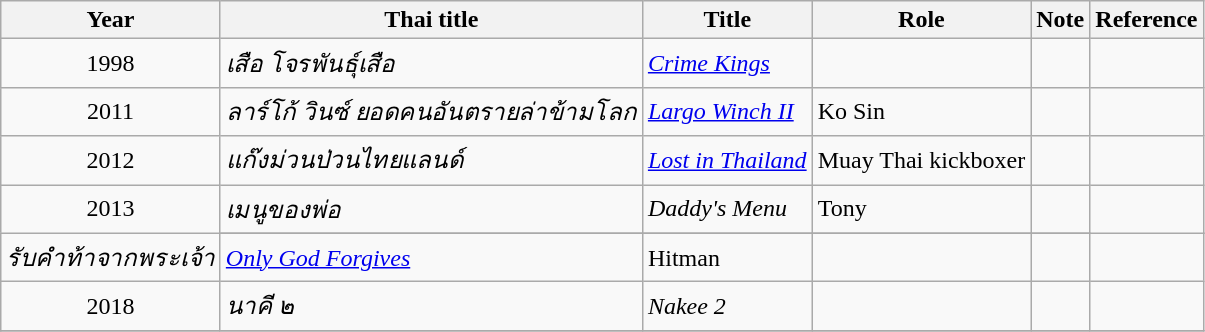<table class="wikitable">
<tr>
<th>Year</th>
<th>Thai title</th>
<th>Title</th>
<th>Role</th>
<th>Note</th>
<th>Reference</th>
</tr>
<tr>
<td rowspan="1" align="center">1998</td>
<td><em>เสือ โจรพันธุ์เสือ</em></td>
<td><em> <a href='#'>Crime Kings</a> </em></td>
<td></td>
<td align="center"></td>
<td align="center"></td>
</tr>
<tr>
<td rowspan="1" align="center">2011</td>
<td><em>ลาร์โก้ วินซ์ ยอดคนอันตรายล่าข้ามโลก</em></td>
<td><em> <a href='#'>Largo Winch II</a> </em></td>
<td>Ko Sin</td>
<td align="center"></td>
<td align="center"></td>
</tr>
<tr>
<td rowspan="1" align="center">2012</td>
<td><em> แก๊งม่วนป่วนไทยแลนด์ </em></td>
<td><em> <a href='#'>Lost in Thailand</a> </em></td>
<td>Muay Thai kickboxer</td>
<td align="center"></td>
<td align="center"></td>
</tr>
<tr>
<td rowspan="2" align="center">2013</td>
<td><em> เมนูของพ่อ </em></td>
<td><em> Daddy's Menu </em></td>
<td>Tony</td>
<td align="center"></td>
<td align="center"></td>
</tr>
<tr>
</tr>
<tr>
<td><em>รับคำท้าจากพระเจ้า </em></td>
<td><em><a href='#'>Only God Forgives</a> </em></td>
<td>Hitman</td>
<td align="center"></td>
<td align="center"></td>
</tr>
<tr>
<td rowspan="1" align="center">2018</td>
<td><em> นาคี ๒ </em></td>
<td><em> Nakee 2 </em></td>
<td align="center"></td>
<td align="center"></td>
<td align="center"></td>
</tr>
<tr>
</tr>
</table>
